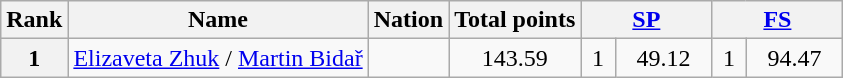<table class="wikitable sortable">
<tr>
<th>Rank</th>
<th>Name</th>
<th>Nation</th>
<th>Total points</th>
<th colspan="2" width="80px"><a href='#'>SP</a></th>
<th colspan="2" width="80px"><a href='#'>FS</a></th>
</tr>
<tr>
<th>1</th>
<td><a href='#'>Elizaveta Zhuk</a> / <a href='#'>Martin Bidař</a></td>
<td></td>
<td align="center">143.59</td>
<td align="center">1</td>
<td align="center">49.12</td>
<td align="center">1</td>
<td align="center">94.47</td>
</tr>
</table>
